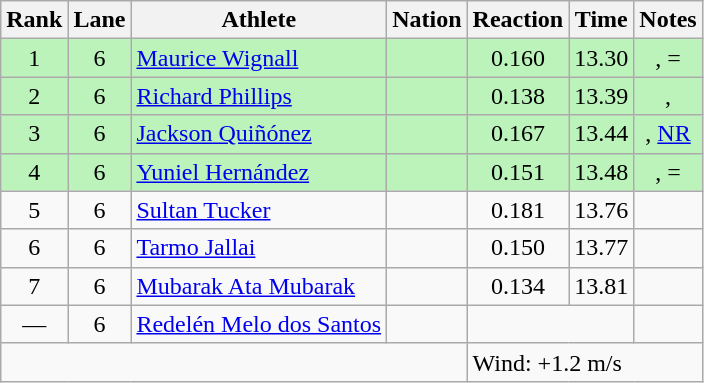<table class="wikitable sortable" style="text-align:center">
<tr>
<th>Rank</th>
<th>Lane</th>
<th>Athlete</th>
<th>Nation</th>
<th>Reaction</th>
<th>Time</th>
<th>Notes</th>
</tr>
<tr bgcolor=bbf3bb>
<td>1</td>
<td>6</td>
<td align=left><a href='#'>Maurice Wignall</a></td>
<td align=left></td>
<td>0.160</td>
<td>13.30</td>
<td>, =</td>
</tr>
<tr bgcolor=bbf3bb>
<td>2</td>
<td>6</td>
<td align=left><a href='#'>Richard Phillips</a></td>
<td align=left></td>
<td>0.138</td>
<td>13.39</td>
<td>, </td>
</tr>
<tr bgcolor=bbf3bb>
<td>3</td>
<td>6</td>
<td align=left><a href='#'>Jackson Quiñónez</a></td>
<td align=left></td>
<td>0.167</td>
<td>13.44</td>
<td>, <a href='#'>NR</a></td>
</tr>
<tr bgcolor=bbf3bb>
<td>4</td>
<td>6</td>
<td align=left><a href='#'>Yuniel Hernández</a></td>
<td align=left></td>
<td>0.151</td>
<td>13.48</td>
<td>, =</td>
</tr>
<tr>
<td>5</td>
<td>6</td>
<td align=left><a href='#'>Sultan Tucker</a></td>
<td align=left></td>
<td>0.181</td>
<td>13.76</td>
<td></td>
</tr>
<tr>
<td>6</td>
<td>6</td>
<td align=left><a href='#'>Tarmo Jallai</a></td>
<td align=left></td>
<td>0.150</td>
<td>13.77</td>
<td></td>
</tr>
<tr>
<td>7</td>
<td>6</td>
<td align=left><a href='#'>Mubarak Ata Mubarak</a></td>
<td align=left></td>
<td>0.134</td>
<td>13.81</td>
<td></td>
</tr>
<tr>
<td data-sort-value=8>—</td>
<td>6</td>
<td align=left><a href='#'>Redelén Melo dos Santos</a></td>
<td align=left></td>
<td colspan=2 data-sort-value=99.99></td>
<td></td>
</tr>
<tr class="sortbottom">
<td colspan=4></td>
<td colspan="3" style="text-align:left;">Wind: +1.2 m/s</td>
</tr>
</table>
